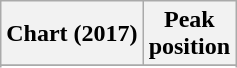<table class="wikitable sortable plainrowheaders" style="text-align:center">
<tr>
<th scope="col">Chart (2017)</th>
<th scope="col">Peak<br> position</th>
</tr>
<tr>
</tr>
<tr>
</tr>
</table>
